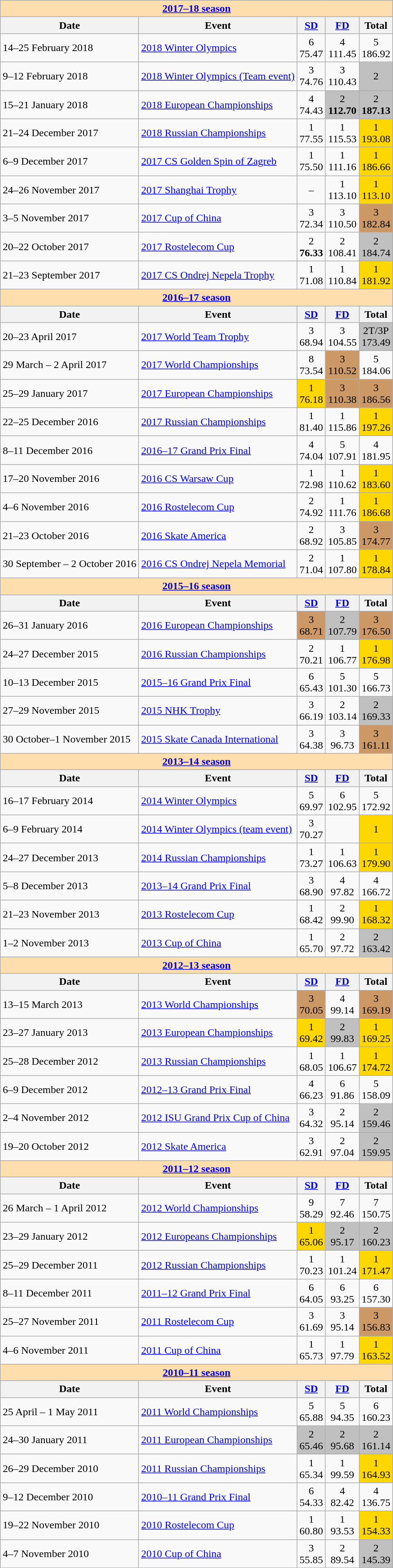<table class="wikitable">
<tr>
<td style="background-color: #ffdead;" colspan=5 align=center><a href='#'><strong>2017–18 season</strong></a></td>
</tr>
<tr>
<th>Date</th>
<th>Event</th>
<th><a href='#'>SD</a></th>
<th><a href='#'>FD</a></th>
<th>Total</th>
</tr>
<tr>
<td>14–25 February 2018</td>
<td><a href='#'>2018 Winter Olympics</a></td>
<td align=center>6 <br> 75.47</td>
<td align=center>4 <br> 111.45</td>
<td align=center>5 <br> 186.92</td>
</tr>
<tr>
<td>9–12 February 2018</td>
<td><a href='#'>2018 Winter Olympics (Team event)</a></td>
<td align=center>3 <br> 74.76</td>
<td align=center>3 <br> 110.43</td>
<td align=center bgcolor=silver>2</td>
</tr>
<tr>
<td>15–21 January 2018</td>
<td><a href='#'>2018 European Championships</a></td>
<td align=center>4 <br> 74.43</td>
<td align=center bgcolor=silver>2 <br> <strong>112.70</strong></td>
<td align=center bgcolor=silver>2 <br> <strong>187.13</strong></td>
</tr>
<tr>
<td>21–24 December 2017</td>
<td><a href='#'>2018 Russian Championships</a></td>
<td align=center>1 <br> 77.55</td>
<td align=center>1 <br> 115.53</td>
<td align=center bgcolor=gold>1 <br> 193.08</td>
</tr>
<tr>
<td>6–9 December 2017</td>
<td><a href='#'>2017 CS Golden Spin of Zagreb</a></td>
<td align=center>1 <br> 75.50</td>
<td align=center>1 <br> 111.16</td>
<td align=center bgcolor=gold>1 <br> 186.66</td>
</tr>
<tr>
<td>24–26 November 2017</td>
<td><a href='#'>2017 Shanghai Trophy</a></td>
<td align=center>–</td>
<td align=center>1 <br> 113.10</td>
<td align=center bgcolor=gold>1 <br> 113.10</td>
</tr>
<tr>
<td>3–5 November 2017</td>
<td><a href='#'>2017 Cup of China</a></td>
<td align=center>3 <br> 72.34</td>
<td align=center>3 <br> 110.50</td>
<td align=center bgcolor=cc9966>3 <br> 182.84</td>
</tr>
<tr>
<td>20–22 October 2017</td>
<td><a href='#'>2017 Rostelecom Cup</a></td>
<td align=center>2 <br> <strong>76.33</strong></td>
<td align=center>2 <br> 108.41</td>
<td align=center bgcolor=silver>2 <br> 184.74</td>
</tr>
<tr>
<td>21–23 September 2017</td>
<td><a href='#'>2017 CS Ondrej Nepela Trophy</a></td>
<td align=center>1 <br> 71.08</td>
<td align=center>1 <br> 110.84</td>
<td align=center bgcolor=gold>1 <br> 181.92</td>
</tr>
<tr>
<td style="background-color: #ffdead;" colspan=5 align=center><a href='#'><strong>2016–17 season</strong></a></td>
</tr>
<tr>
<th>Date</th>
<th>Event</th>
<th><a href='#'>SD</a></th>
<th><a href='#'>FD</a></th>
<th>Total</th>
</tr>
<tr>
<td>20–23 April 2017</td>
<td><a href='#'>2017 World Team Trophy</a></td>
<td align=center>3 <br> 68.94</td>
<td align=center>3 <br> 104.55</td>
<td align=center bgcolor=silver>2T/3P <br> 173.49</td>
</tr>
<tr>
<td>29 March – 2 April 2017</td>
<td><a href='#'>2017 World Championships</a></td>
<td align=center>8 <br> 73.54</td>
<td align=center bgcolor=cc9966>3 <br> 110.52</td>
<td align=center>5 <br> 184.06</td>
</tr>
<tr>
<td>25–29 January 2017</td>
<td><a href='#'>2017 European Championships</a></td>
<td align=center bgcolor=gold>1 <br> 76.18</td>
<td align=center bgcolor=cc9966>3 <br> 110.38</td>
<td align=center bgcolor=cc9966>3 <br> 186.56</td>
</tr>
<tr>
<td>22–25 December 2016</td>
<td><a href='#'>2017 Russian Championships</a></td>
<td align=center>1 <br> 81.40</td>
<td align=center>1 <br> 115.86</td>
<td align=center bgcolor=gold>1 <br> 197.26</td>
</tr>
<tr>
<td>8–11 December 2016</td>
<td><a href='#'>2016–17 Grand Prix Final</a></td>
<td align=center>4 <br> 74.04</td>
<td align=center>5 <br> 107.91</td>
<td align=center>4 <br> 181.95</td>
</tr>
<tr>
<td>17–20 November 2016</td>
<td><a href='#'>2016 CS Warsaw Cup</a></td>
<td align=center>1 <br> 72.98</td>
<td align=center>1 <br> 110.62</td>
<td align=center bgcolor=gold>1 <br> 183.60</td>
</tr>
<tr>
<td>4–6 November 2016</td>
<td><a href='#'>2016 Rostelecom Cup</a></td>
<td align=center>2 <br> 74.92</td>
<td align=center>1 <br> 111.76</td>
<td align=center bgcolor=gold>1 <br> 186.68</td>
</tr>
<tr>
<td>21–23 October 2016</td>
<td><a href='#'>2016 Skate America</a></td>
<td align=center>2 <br> 68.92</td>
<td align=center>3 <br> 105.85</td>
<td align=center bgcolor=cc9966>3 <br> 174.77</td>
</tr>
<tr>
<td>30 September – 2 October 2016</td>
<td><a href='#'>2016 CS Ondrej Nepela Memorial</a></td>
<td align=center>2 <br> 71.04</td>
<td align=center>1 <br> 107.80</td>
<td align=center bgcolor=gold>1 <br> 178.84</td>
</tr>
<tr>
<th style="background-color: #ffdead;" colspan=5 align=center><a href='#'>2015–16 season</a></th>
</tr>
<tr>
<th>Date</th>
<th>Event</th>
<th><a href='#'>SD</a></th>
<th><a href='#'>FD</a></th>
<th>Total</th>
</tr>
<tr>
<td>26–31 January 2016</td>
<td><a href='#'>2016 European Championships</a></td>
<td align=center bgcolor=cc9966>3 <br> 68.71</td>
<td align=center bgcolor=silver>2 <br> 107.79</td>
<td align=center bgcolor=cc9966>3 <br> 176.50</td>
</tr>
<tr>
<td>24–27 December 2015</td>
<td><a href='#'>2016 Russian Championships</a></td>
<td align=center>2 <br> 70.21</td>
<td align=center>1 <br> 106.77</td>
<td align=center bgcolor=gold>1 <br> 176.98</td>
</tr>
<tr>
<td>10–13 December 2015</td>
<td><a href='#'>2015–16 Grand Prix Final</a></td>
<td align=center>6 <br> 65.43</td>
<td align=center>5 <br> 101.30</td>
<td align=center>5 <br> 166.73</td>
</tr>
<tr>
<td>27–29 November 2015</td>
<td><a href='#'>2015 NHK Trophy</a></td>
<td align=center>3 <br> 66.19</td>
<td align=center>2 <br> 103.14</td>
<td align=center bgcolor=silver>2 <br> 169.33</td>
</tr>
<tr>
<td>30 October–1 November 2015</td>
<td><a href='#'>2015 Skate Canada International</a></td>
<td align=center>3 <br> 64.38</td>
<td align=center>3 <br> 96.73</td>
<td align=center bgcolor=cc9966>3 <br> 161.11</td>
</tr>
<tr>
<th style="background-color: #ffdead;" colspan=5 align=center><a href='#'>2013–14 season</a></th>
</tr>
<tr>
<th>Date</th>
<th>Event</th>
<th><a href='#'>SD</a></th>
<th><a href='#'>FD</a></th>
<th>Total</th>
</tr>
<tr>
<td>16–17 February 2014</td>
<td><a href='#'>2014 Winter Olympics</a></td>
<td align=center>5 <br> 69.97</td>
<td align=center>6 <br> 102.95</td>
<td align=center>5 <br> 172.92</td>
</tr>
<tr>
<td>6–9 February 2014</td>
<td><a href='#'>2014 Winter Olympics (team event)</a></td>
<td align=center>3 <br> 70.27</td>
<td align=center><br></td>
<td align=center bgcolor=gold>1 <br></td>
</tr>
<tr>
<td>24–27 December 2013</td>
<td><a href='#'>2014 Russian Championships</a></td>
<td align=center>1 <br> 73.27</td>
<td align=center>1 <br> 106.63</td>
<td align=center bgcolor=gold>1 <br> 179.90</td>
</tr>
<tr>
<td>5–8 December 2013</td>
<td><a href='#'>2013–14 Grand Prix Final</a></td>
<td align=center>3 <br> 68.90</td>
<td align=center>4 <br> 97.82</td>
<td align=center>4 <br> 166.72</td>
</tr>
<tr>
<td>21–23 November 2013</td>
<td><a href='#'>2013 Rostelecom Cup</a></td>
<td align=center>1 <br> 68.42</td>
<td align=center>2 <br> 99.90</td>
<td align=center bgcolor=gold>1 <br> 168.32</td>
</tr>
<tr>
<td>1–2 November 2013</td>
<td><a href='#'>2013 Cup of China</a></td>
<td align=center>1 <br> 65.70</td>
<td align=center>2 <br> 97.72</td>
<td align=center bgcolor=silver>2 <br> 163.42</td>
</tr>
<tr>
<th style="background-color: #ffdead;" colspan=5 align=center><a href='#'>2012–13 season</a></th>
</tr>
<tr>
<th>Date</th>
<th>Event</th>
<th><a href='#'>SD</a></th>
<th><a href='#'>FD</a></th>
<th>Total</th>
</tr>
<tr>
<td>13–15 March 2013</td>
<td><a href='#'>2013 World Championships</a></td>
<td align=center bgcolor=cc9966>3 <br> 70.05</td>
<td align=center>4 <br> 99.14</td>
<td align=center bgcolor=cc9966>3 <br> 169.19</td>
</tr>
<tr>
<td>23–27 January 2013</td>
<td><a href='#'>2013 European Championships</a></td>
<td align=center bgcolor=gold>1 <br> 69.42</td>
<td align=center bgcolor=silver>2 <br> 99.83</td>
<td align=center bgcolor=gold>1 <br> 169.25</td>
</tr>
<tr>
<td>25–28 December 2012</td>
<td><a href='#'>2013 Russian Championships</a></td>
<td align=center>1 <br> 68.05</td>
<td align=center>1 <br> 106.67</td>
<td align=center bgcolor=gold>1 <br> 174.72</td>
</tr>
<tr>
<td>6–9 December 2012</td>
<td><a href='#'>2012–13 Grand Prix Final</a></td>
<td align=center>4 <br> 66.23</td>
<td align=center>6 <br> 91.86</td>
<td align=center>5 <br> 158.09</td>
</tr>
<tr>
<td>2–4 November 2012</td>
<td><a href='#'>2012 ISU Grand Prix Cup of China</a></td>
<td align=center>3 <br> 64.32</td>
<td align=center>2 <br> 95.14</td>
<td align=center bgcolor=silver>2 <br> 159.46</td>
</tr>
<tr>
<td>19–20 October 2012</td>
<td><a href='#'>2012 Skate America</a></td>
<td align=center>3 <br> 62.91</td>
<td align=center>2 <br> 97.04</td>
<td align=center bgcolor=silver>2 <br> 159.95</td>
</tr>
<tr>
<th style="background-color: #ffdead;" colspan=5 align=center><a href='#'>2011–12 season</a></th>
</tr>
<tr>
<th>Date</th>
<th>Event</th>
<th><a href='#'>SD</a></th>
<th><a href='#'>FD</a></th>
<th>Total</th>
</tr>
<tr>
<td>26 March – 1 April 2012</td>
<td><a href='#'>2012 World Championships</a></td>
<td align=center>9 <br> 58.29</td>
<td align=center>7 <br> 92.46</td>
<td align=center>7 <br> 150.75</td>
</tr>
<tr>
<td>23–29 January 2012</td>
<td><a href='#'>2012 Europeans Championships</a></td>
<td align=center bgcolor=gold>1 <br> 65.06</td>
<td align=center bgcolor=silver>2 <br> 95.17</td>
<td align=center bgcolor=silver>2 <br> 160.23</td>
</tr>
<tr>
<td>25–29 December 2011</td>
<td><a href='#'>2012 Russian Championships</a></td>
<td align=center>1 <br> 70.23</td>
<td align=center>1 <br> 101.24</td>
<td align=center bgcolor=gold>1 <br> 171.47</td>
</tr>
<tr>
<td>8–11 December 2011</td>
<td><a href='#'>2011–12 Grand Prix Final</a></td>
<td align=center>6 <br> 64.05</td>
<td align=center>6 <br> 93.25</td>
<td align=center>6 <br> 157.30</td>
</tr>
<tr>
<td>25–27 November 2011</td>
<td><a href='#'>2011 Rostelecom Cup</a></td>
<td align=center>3 <br> 61.69</td>
<td align=center>3 <br> 95.14</td>
<td align=center bgcolor=cc9966>3 <br> 156.83</td>
</tr>
<tr>
<td>4–6 November 2011</td>
<td><a href='#'>2011 Cup of China</a></td>
<td align=center>1 <br> 65.73</td>
<td align=center>1 <br> 97.79</td>
<td align=center bgcolor=gold>1 <br> 163.52</td>
</tr>
<tr>
<th style="background-color: #ffdead;" colspan=5 align=center><a href='#'>2010–11 season</a></th>
</tr>
<tr>
<th>Date</th>
<th>Event</th>
<th><a href='#'>SD</a></th>
<th><a href='#'>FD</a></th>
<th>Total</th>
</tr>
<tr>
<td>25 April – 1 May 2011</td>
<td><a href='#'>2011 World Championships</a></td>
<td align=center>5 <br> 65.88</td>
<td align=center>5 <br> 94.35</td>
<td align=center>6 <br> 160.23</td>
</tr>
<tr>
<td>24–30 January 2011</td>
<td><a href='#'>2011 European Championships</a></td>
<td align=center bgcolor=silver>2 <br> 65.46</td>
<td align=center bgcolor=silver>2 <br> 95.68</td>
<td align=center bgcolor=silver>2 <br> 161.14</td>
</tr>
<tr>
<td>26–29 December 2010</td>
<td><a href='#'>2011 Russian Championships</a></td>
<td align=center>1 <br> 65.34</td>
<td align=center>1 <br> 99.59</td>
<td align=center bgcolor=gold>1 <br> 164.93</td>
</tr>
<tr>
<td>9–12 December 2010</td>
<td><a href='#'>2010–11 Grand Prix Final</a></td>
<td align=center>6 <br> 54.33</td>
<td align=center>4 <br> 82.42</td>
<td align=center>4 <br> 136.75</td>
</tr>
<tr>
<td>19–22 November 2010</td>
<td><a href='#'>2010 Rostelecom Cup</a></td>
<td align=center>1 <br> 60.80</td>
<td align=center>1 <br> 93.53</td>
<td align=center bgcolor=gold>1 <br> 154.33</td>
</tr>
<tr>
<td>4–7 November 2010</td>
<td><a href='#'>2010 Cup of China</a></td>
<td align=center>3 <br> 55.85</td>
<td align=center>2 <br> 89.54</td>
<td align=center bgcolor=silver>2 <br> 145.39</td>
</tr>
</table>
